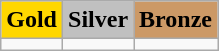<table class="wikitable">
<tr align=center>
<td style="background:gold;"><strong>Gold</strong></td>
<td style="background:silver;"><strong>Silver</strong></td>
<td style="background:#c96;"><strong>Bronze</strong></td>
</tr>
<tr valign="top">
<td></td>
<td></td>
<td></td>
</tr>
</table>
